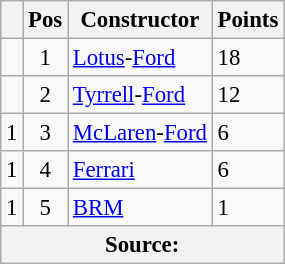<table class="wikitable" style="font-size: 95%;">
<tr>
<th></th>
<th>Pos</th>
<th>Constructor</th>
<th>Points</th>
</tr>
<tr>
<td align="left"></td>
<td align="center">1</td>
<td> <a href='#'>Lotus</a>-<a href='#'>Ford</a></td>
<td align=left>18</td>
</tr>
<tr>
<td align="left"></td>
<td align="center">2</td>
<td> <a href='#'>Tyrrell</a>-<a href='#'>Ford</a></td>
<td align=left>12</td>
</tr>
<tr>
<td align="left"> 1</td>
<td align="center">3</td>
<td> <a href='#'>McLaren</a>-<a href='#'>Ford</a></td>
<td align=left>6</td>
</tr>
<tr>
<td align="left"> 1</td>
<td align="center">4</td>
<td> <a href='#'>Ferrari</a></td>
<td align=left>6</td>
</tr>
<tr>
<td align="left"> 1</td>
<td align="center">5</td>
<td> <a href='#'>BRM</a></td>
<td align=left>1</td>
</tr>
<tr>
<th colspan=4>Source:</th>
</tr>
</table>
